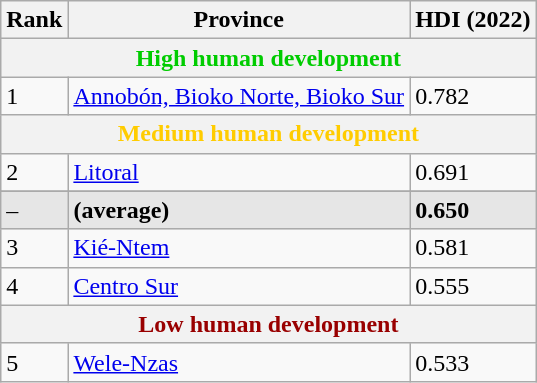<table class="wikitable sortable">
<tr>
<th>Rank</th>
<th>Province</th>
<th>HDI (2022)</th>
</tr>
<tr>
<th colspan="3" style="color:#0c0;">High human development</th>
</tr>
<tr>
<td>1</td>
<td><a href='#'>Annobón, Bioko Norte, Bioko Sur</a></td>
<td>0.782</td>
</tr>
<tr>
<th colspan="3" style="color:#fc0;">Medium human development</th>
</tr>
<tr>
<td>2</td>
<td><a href='#'>Litoral</a></td>
<td>0.691</td>
</tr>
<tr>
</tr>
<tr style="background:#e6e6e6">
<td>–</td>
<td> <strong>(average)</strong></td>
<td><strong>0.650</strong></td>
</tr>
<tr>
<td>3</td>
<td><a href='#'>Kié-Ntem</a></td>
<td>0.581</td>
</tr>
<tr>
<td>4</td>
<td><a href='#'>Centro Sur</a></td>
<td>0.555</td>
</tr>
<tr>
<th colspan="3" style="color:#900;">Low human development</th>
</tr>
<tr>
<td>5</td>
<td><a href='#'>Wele-Nzas</a></td>
<td>0.533</td>
</tr>
</table>
